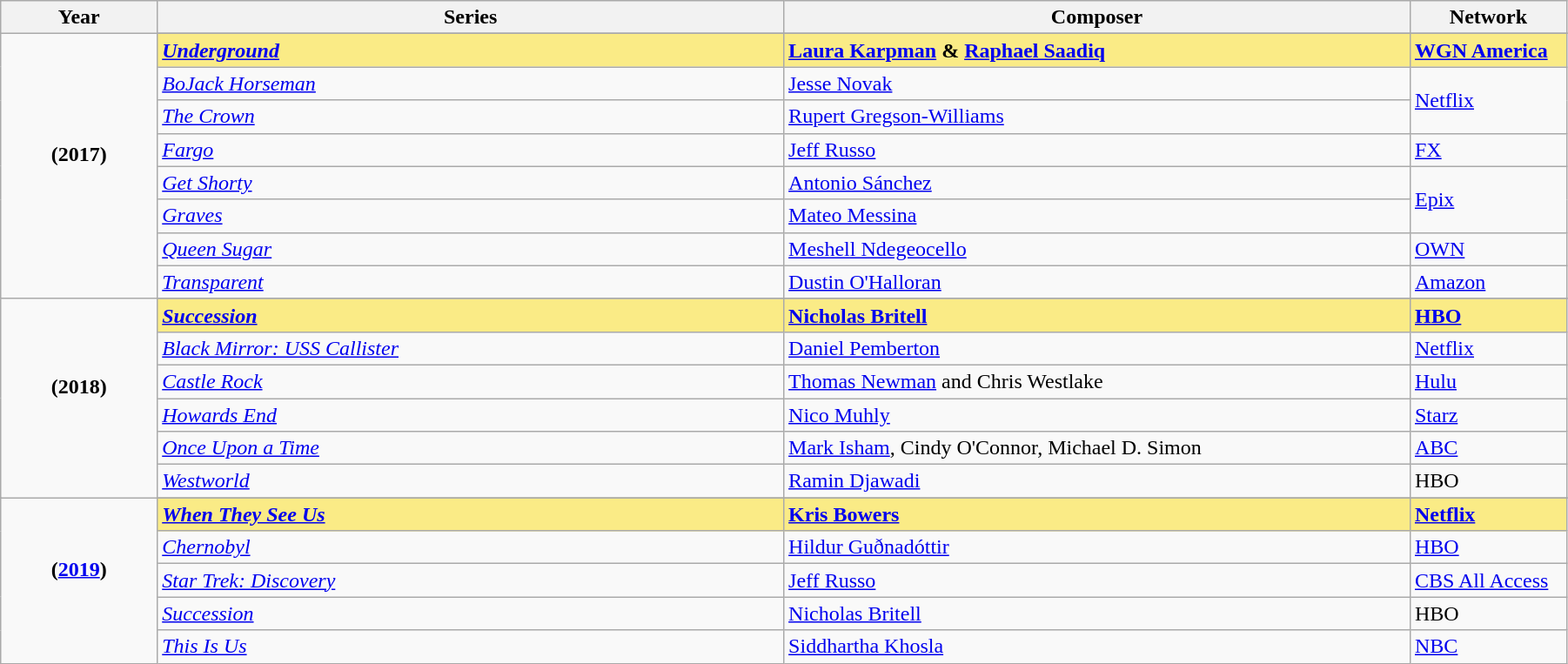<table class="wikitable" width="95%">
<tr>
<th width="10%">Year</th>
<th width="40%">Series</th>
<th width="40%">Composer</th>
<th width="10%">Network</th>
</tr>
<tr>
<td rowspan=9 style="text-align:center"><strong>(2017)</strong><br> <br></td>
</tr>
<tr style="background:#FAEB86">
<td><strong><em><a href='#'>Underground</a></em></strong></td>
<td><strong><a href='#'>Laura Karpman</a> & <a href='#'>Raphael Saadiq</a></strong></td>
<td><strong><a href='#'>WGN America</a></strong></td>
</tr>
<tr>
<td><em><a href='#'>BoJack Horseman</a></em></td>
<td><a href='#'>Jesse Novak</a></td>
<td rowspan="2"><a href='#'>Netflix</a></td>
</tr>
<tr>
<td><em><a href='#'>The Crown</a></em></td>
<td><a href='#'>Rupert Gregson-Williams</a></td>
</tr>
<tr>
<td><em><a href='#'>Fargo</a></em></td>
<td><a href='#'>Jeff Russo</a></td>
<td><a href='#'>FX</a></td>
</tr>
<tr>
<td><em><a href='#'>Get Shorty</a></em></td>
<td><a href='#'>Antonio Sánchez</a></td>
<td rowspan="2"><a href='#'>Epix</a></td>
</tr>
<tr>
<td><em><a href='#'>Graves</a></em></td>
<td><a href='#'>Mateo Messina</a></td>
</tr>
<tr>
<td><em><a href='#'>Queen Sugar</a></em></td>
<td><a href='#'>Meshell Ndegeocello</a></td>
<td><a href='#'>OWN</a></td>
</tr>
<tr>
<td><em><a href='#'>Transparent</a></em></td>
<td><a href='#'>Dustin O'Halloran</a></td>
<td><a href='#'>Amazon</a></td>
</tr>
<tr>
<td rowspan=7 style="text-align:center"><strong>(2018)</strong><br> <br></td>
</tr>
<tr style="background:#FAEB86">
<td><strong><em><a href='#'>Succession</a></em></strong></td>
<td><strong><a href='#'>Nicholas Britell</a></strong></td>
<td><strong><a href='#'>HBO</a></strong></td>
</tr>
<tr>
<td><em><a href='#'>Black Mirror: USS Callister</a></em></td>
<td><a href='#'>Daniel Pemberton</a></td>
<td><a href='#'>Netflix</a></td>
</tr>
<tr>
<td><em><a href='#'>Castle Rock</a></em></td>
<td><a href='#'>Thomas Newman</a> and Chris Westlake</td>
<td><a href='#'>Hulu</a></td>
</tr>
<tr>
<td><em><a href='#'>Howards End</a></em></td>
<td><a href='#'>Nico Muhly</a></td>
<td><a href='#'>Starz</a></td>
</tr>
<tr>
<td><em><a href='#'>Once Upon a Time</a></em></td>
<td><a href='#'>Mark Isham</a>, Cindy O'Connor, Michael D. Simon</td>
<td><a href='#'>ABC</a></td>
</tr>
<tr>
<td><em><a href='#'>Westworld</a></em></td>
<td><a href='#'>Ramin Djawadi</a></td>
<td>HBO</td>
</tr>
<tr>
<td rowspan=6 style="text-align:center"><strong>(<a href='#'>2019</a>)</strong><br> <br></td>
</tr>
<tr style="background:#FAEB86">
<td><strong><em><a href='#'>When They See Us</a></em></strong></td>
<td><strong><a href='#'>Kris Bowers</a></strong></td>
<td><strong><a href='#'>Netflix</a></strong></td>
</tr>
<tr>
<td><em><a href='#'>Chernobyl</a></em></td>
<td><a href='#'>Hildur Guðnadóttir</a></td>
<td><a href='#'>HBO</a></td>
</tr>
<tr>
<td><em><a href='#'>Star Trek: Discovery</a></em></td>
<td><a href='#'>Jeff Russo</a></td>
<td><a href='#'>CBS All Access</a></td>
</tr>
<tr>
<td><em><a href='#'>Succession</a></em></td>
<td><a href='#'>Nicholas Britell</a></td>
<td>HBO</td>
</tr>
<tr>
<td><em><a href='#'>This Is Us</a></em></td>
<td><a href='#'>Siddhartha Khosla</a></td>
<td><a href='#'>NBC</a></td>
</tr>
</table>
